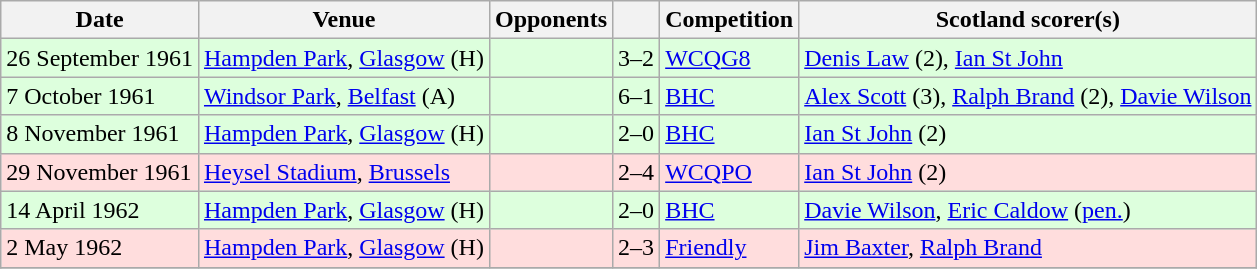<table class="wikitable">
<tr>
<th>Date</th>
<th>Venue</th>
<th>Opponents</th>
<th></th>
<th>Competition</th>
<th>Scotland scorer(s)</th>
</tr>
<tr bgcolor=#ddffdd>
<td>26 September 1961</td>
<td><a href='#'>Hampden Park</a>, <a href='#'>Glasgow</a> (H)</td>
<td></td>
<td align=center>3–2</td>
<td><a href='#'>WCQG8</a></td>
<td><a href='#'>Denis Law</a> (2), <a href='#'>Ian St John</a></td>
</tr>
<tr bgcolor=#ddffdd>
<td>7 October 1961</td>
<td><a href='#'>Windsor Park</a>, <a href='#'>Belfast</a> (A)</td>
<td></td>
<td align=center>6–1</td>
<td><a href='#'>BHC</a></td>
<td><a href='#'>Alex Scott</a> (3), <a href='#'>Ralph Brand</a> (2), <a href='#'>Davie Wilson</a></td>
</tr>
<tr bgcolor=#ddffdd>
<td>8 November 1961</td>
<td><a href='#'>Hampden Park</a>, <a href='#'>Glasgow</a> (H)</td>
<td></td>
<td align=center>2–0</td>
<td><a href='#'>BHC</a></td>
<td><a href='#'>Ian St John</a> (2)</td>
</tr>
<tr bgcolor=#ffdddd>
<td>29 November 1961</td>
<td><a href='#'>Heysel Stadium</a>, <a href='#'>Brussels</a></td>
<td></td>
<td align=center>2–4 </td>
<td><a href='#'>WCQPO</a></td>
<td><a href='#'>Ian St John</a> (2)</td>
</tr>
<tr bgcolor=#ddffdd>
<td>14 April 1962</td>
<td><a href='#'>Hampden Park</a>, <a href='#'>Glasgow</a> (H)</td>
<td></td>
<td align=center>2–0</td>
<td><a href='#'>BHC</a></td>
<td><a href='#'>Davie Wilson</a>, <a href='#'>Eric Caldow</a> (<a href='#'>pen.</a>)</td>
</tr>
<tr bgcolor=#ffdddd>
<td>2 May 1962</td>
<td><a href='#'>Hampden Park</a>, <a href='#'>Glasgow</a> (H)</td>
<td></td>
<td align=center>2–3</td>
<td><a href='#'>Friendly</a></td>
<td><a href='#'>Jim Baxter</a>, <a href='#'>Ralph Brand</a></td>
</tr>
<tr>
</tr>
</table>
